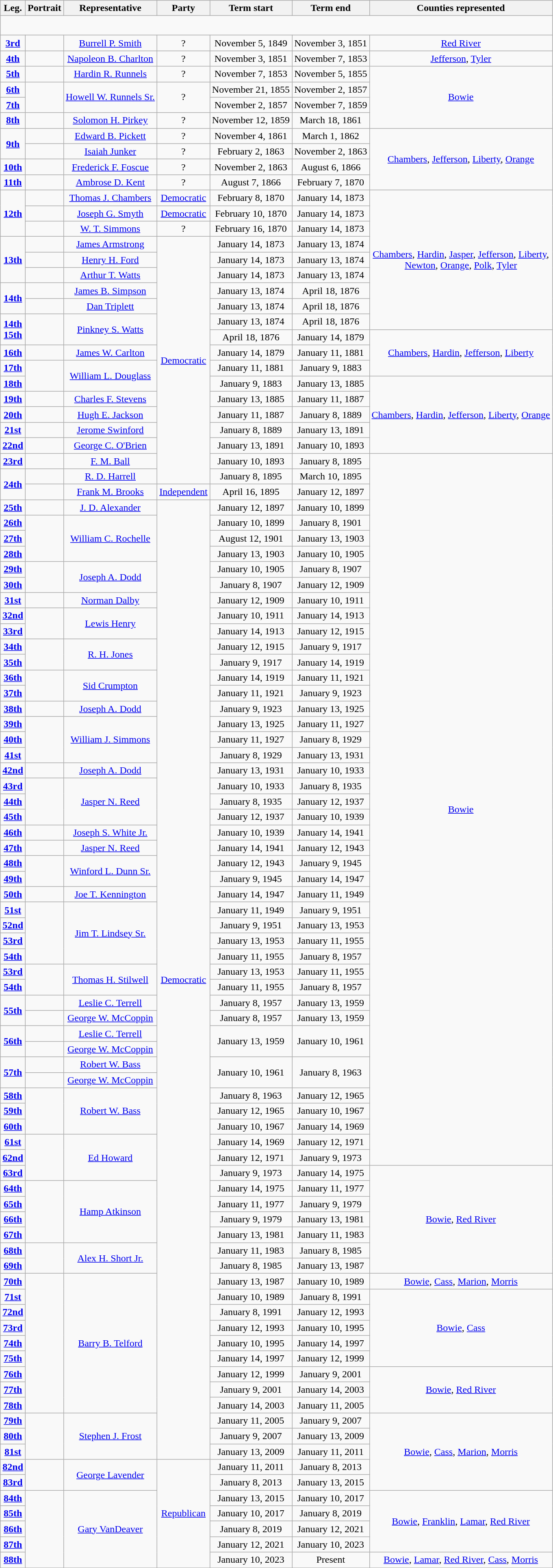<table class="wikitable" style="text-align:center">
<tr>
<th>Leg.</th>
<th>Portrait</th>
<th>Representative</th>
<th>Party</th>
<th>Term start</th>
<th>Term end</th>
<th>Counties represented</th>
</tr>
<tr style="height:2em">
</tr>
<tr>
<td><a href='#'><strong>3rd</strong></a></td>
<td></td>
<td><a href='#'>Burrell P. Smith</a></td>
<td>?</td>
<td>November 5, 1849</td>
<td>November 3, 1851</td>
<td><a href='#'>Red River</a></td>
</tr>
<tr>
<td><a href='#'><strong>4th</strong></a></td>
<td></td>
<td><a href='#'>Napoleon B. Charlton</a></td>
<td>?</td>
<td>November 3, 1851</td>
<td>November 7, 1853</td>
<td><a href='#'>Jefferson</a>, <a href='#'>Tyler</a></td>
</tr>
<tr>
<td><a href='#'><strong>5th</strong></a></td>
<td></td>
<td><a href='#'>Hardin R. Runnels</a></td>
<td>?</td>
<td>November 7, 1853</td>
<td>November 5, 1855</td>
<td rowspan=4><a href='#'>Bowie</a></td>
</tr>
<tr>
<td><a href='#'><strong>6th</strong></a></td>
<td rowspan=2></td>
<td rowspan=2><a href='#'>Howell W. Runnels Sr.</a></td>
<td rowspan=2>?</td>
<td>November 21, 1855</td>
<td>November 2, 1857</td>
</tr>
<tr>
<td><a href='#'><strong>7th</strong></a></td>
<td>November 2, 1857</td>
<td>November 7, 1859</td>
</tr>
<tr>
<td><a href='#'><strong>8th</strong></a></td>
<td></td>
<td><a href='#'>Solomon H. Pirkey</a></td>
<td>?</td>
<td>November 12, 1859</td>
<td>March 18, 1861</td>
</tr>
<tr>
<td rowspan=2><a href='#'><strong>9th</strong></a></td>
<td></td>
<td><a href='#'>Edward B. Pickett</a></td>
<td>?</td>
<td>November 4, 1861</td>
<td>March 1, 1862</td>
<td rowspan=4><a href='#'>Chambers</a>, <a href='#'>Jefferson</a>, <a href='#'>Liberty</a>, <a href='#'>Orange</a></td>
</tr>
<tr>
<td></td>
<td><a href='#'>Isaiah Junker</a></td>
<td>?</td>
<td>February 2, 1863</td>
<td>November 2, 1863</td>
</tr>
<tr>
<td><a href='#'><strong>10th</strong></a></td>
<td></td>
<td><a href='#'>Frederick F. Foscue</a></td>
<td>?</td>
<td>November 2, 1863</td>
<td>August 6, 1866</td>
</tr>
<tr>
<td><a href='#'><strong>11th</strong></a></td>
<td></td>
<td><a href='#'>Ambrose D. Kent</a></td>
<td>?</td>
<td>August 7, 1866</td>
<td>February 7, 1870</td>
</tr>
<tr>
<td rowspan=3><a href='#'><strong>12th</strong></a></td>
<td></td>
<td><a href='#'>Thomas J. Chambers</a></td>
<td><a href='#'>Democratic</a></td>
<td>February 8, 1870</td>
<td>January 14, 1873</td>
<td rowspan=9><a href='#'>Chambers</a>, <a href='#'>Hardin</a>, <a href='#'>Jasper</a>, <a href='#'>Jefferson</a>, <a href='#'>Liberty</a>,<br><a href='#'>Newton</a>, <a href='#'>Orange</a>, <a href='#'>Polk</a>, <a href='#'>Tyler</a></td>
</tr>
<tr>
<td></td>
<td><a href='#'>Joseph G. Smyth</a></td>
<td><a href='#'>Democratic</a></td>
<td>February 10, 1870</td>
<td>January 14, 1873</td>
</tr>
<tr>
<td></td>
<td><a href='#'>W. T. Simmons</a></td>
<td>?</td>
<td>February 16, 1870</td>
<td>January 14, 1873</td>
</tr>
<tr>
<td rowspan=3><a href='#'><strong>13th</strong></a></td>
<td></td>
<td><a href='#'>James Armstrong</a></td>
<td rowspan=16 ><a href='#'>Democratic</a></td>
<td>January 14, 1873</td>
<td>January 13, 1874</td>
</tr>
<tr>
<td></td>
<td><a href='#'>Henry H. Ford</a></td>
<td>January 14, 1873</td>
<td>January 13, 1874</td>
</tr>
<tr>
<td></td>
<td><a href='#'>Arthur T. Watts</a></td>
<td>January 14, 1873</td>
<td>January 13, 1874</td>
</tr>
<tr>
<td rowspan=2><a href='#'><strong>14th</strong></a></td>
<td></td>
<td><a href='#'>James B. Simpson</a></td>
<td>January 13, 1874</td>
<td>April 18, 1876</td>
</tr>
<tr>
<td></td>
<td><a href='#'>Dan Triplett</a></td>
<td>January 13, 1874</td>
<td>April 18, 1876</td>
</tr>
<tr>
<td rowspan=2><a href='#'><strong>14th</strong></a><br><a href='#'><strong>15th</strong></a></td>
<td rowspan=2></td>
<td rowspan=2><a href='#'>Pinkney S. Watts</a></td>
<td>January 13, 1874</td>
<td>April 18, 1876</td>
</tr>
<tr>
<td>April 18, 1876</td>
<td>January 14, 1879</td>
<td rowspan=3><a href='#'>Chambers</a>, <a href='#'>Hardin</a>, <a href='#'>Jefferson</a>, <a href='#'>Liberty</a></td>
</tr>
<tr>
<td><a href='#'><strong>16th</strong></a></td>
<td></td>
<td><a href='#'>James W. Carlton</a></td>
<td>January 14, 1879</td>
<td>January 11, 1881</td>
</tr>
<tr>
<td><a href='#'><strong>17th</strong></a></td>
<td rowspan=2></td>
<td rowspan=2><a href='#'>William L. Douglass</a></td>
<td>January 11, 1881</td>
<td>January 9, 1883</td>
</tr>
<tr>
<td><a href='#'><strong>18th</strong></a></td>
<td>January 9, 1883</td>
<td>January 13, 1885</td>
<td rowspan=5><a href='#'>Chambers</a>, <a href='#'>Hardin</a>, <a href='#'>Jefferson</a>, <a href='#'>Liberty</a>, <a href='#'>Orange</a></td>
</tr>
<tr>
<td><a href='#'><strong>19th</strong></a></td>
<td></td>
<td><a href='#'>Charles F. Stevens</a></td>
<td>January 13, 1885</td>
<td>January 11, 1887</td>
</tr>
<tr>
<td><a href='#'><strong>20th</strong></a></td>
<td></td>
<td><a href='#'>Hugh E. Jackson</a></td>
<td>January 11, 1887</td>
<td>January 8, 1889</td>
</tr>
<tr>
<td><a href='#'><strong>21st</strong></a></td>
<td></td>
<td><a href='#'>Jerome Swinford</a></td>
<td>January 8, 1889</td>
<td>January 13, 1891</td>
</tr>
<tr>
<td><a href='#'><strong>22nd</strong></a></td>
<td></td>
<td><a href='#'>George C. O'Brien</a></td>
<td>January 13, 1891</td>
<td>January 10, 1893</td>
</tr>
<tr>
<td><a href='#'><strong>23rd</strong></a></td>
<td></td>
<td><a href='#'>F. M. Ball</a></td>
<td>January 10, 1893</td>
<td>January 8, 1895</td>
<td rowspan=46><a href='#'>Bowie</a></td>
</tr>
<tr>
<td rowspan=2><a href='#'><strong>24th</strong></a></td>
<td></td>
<td><a href='#'>R. D. Harrell</a></td>
<td>January 8, 1895</td>
<td>March 10, 1895</td>
</tr>
<tr>
<td></td>
<td><a href='#'>Frank M. Brooks</a></td>
<td><a href='#'>Independent</a></td>
<td>April 16, 1895</td>
<td>January 12, 1897</td>
</tr>
<tr>
<td><a href='#'><strong>25th</strong></a></td>
<td></td>
<td><a href='#'>J. D. Alexander</a></td>
<td rowspan=62 ><a href='#'>Democratic</a></td>
<td>January 12, 1897</td>
<td>January 10, 1899</td>
</tr>
<tr>
<td><a href='#'><strong>26th</strong></a></td>
<td rowspan=3></td>
<td rowspan=3><a href='#'>William C. Rochelle</a></td>
<td>January 10, 1899</td>
<td>January 8, 1901</td>
</tr>
<tr>
<td><a href='#'><strong>27th</strong></a></td>
<td>August 12, 1901</td>
<td>January 13, 1903</td>
</tr>
<tr>
<td><a href='#'><strong>28th</strong></a></td>
<td>January 13, 1903</td>
<td>January 10, 1905</td>
</tr>
<tr>
<td><a href='#'><strong>29th</strong></a></td>
<td rowspan=2></td>
<td rowspan=2><a href='#'>Joseph A. Dodd</a></td>
<td>January 10, 1905</td>
<td>January 8, 1907</td>
</tr>
<tr>
<td><a href='#'><strong>30th</strong></a></td>
<td>January 8, 1907</td>
<td>January 12, 1909</td>
</tr>
<tr>
<td><a href='#'><strong>31st</strong></a></td>
<td></td>
<td><a href='#'>Norman Dalby</a></td>
<td>January 12, 1909</td>
<td>January 10, 1911</td>
</tr>
<tr>
<td><a href='#'><strong>32nd</strong></a></td>
<td rowspan=2></td>
<td rowspan=2><a href='#'>Lewis Henry</a></td>
<td>January 10, 1911</td>
<td>January 14, 1913</td>
</tr>
<tr>
<td><a href='#'><strong>33rd</strong></a></td>
<td>January 14, 1913</td>
<td>January 12, 1915</td>
</tr>
<tr>
<td><a href='#'><strong>34th</strong></a></td>
<td rowspan=2></td>
<td rowspan=2><a href='#'>R. H. Jones</a></td>
<td>January 12, 1915</td>
<td>January 9, 1917</td>
</tr>
<tr>
<td><a href='#'><strong>35th</strong></a></td>
<td>January 9, 1917</td>
<td>January 14, 1919</td>
</tr>
<tr>
<td><a href='#'><strong>36th</strong></a></td>
<td rowspan=2></td>
<td rowspan=2><a href='#'>Sid Crumpton</a></td>
<td>January 14, 1919</td>
<td>January 11, 1921</td>
</tr>
<tr>
<td><a href='#'><strong>37th</strong></a></td>
<td>January 11, 1921</td>
<td>January 9, 1923</td>
</tr>
<tr>
<td><a href='#'><strong>38th</strong></a></td>
<td></td>
<td><a href='#'>Joseph A. Dodd</a></td>
<td>January 9, 1923</td>
<td>January 13, 1925</td>
</tr>
<tr>
<td><a href='#'><strong>39th</strong></a></td>
<td rowspan=3></td>
<td rowspan=3><a href='#'>William J. Simmons</a></td>
<td>January 13, 1925</td>
<td>January 11, 1927</td>
</tr>
<tr>
<td><a href='#'><strong>40th</strong></a></td>
<td>January 11, 1927</td>
<td>January 8, 1929</td>
</tr>
<tr>
<td><a href='#'><strong>41st</strong></a></td>
<td>January 8, 1929</td>
<td>January 13, 1931</td>
</tr>
<tr>
<td><a href='#'><strong>42nd</strong></a></td>
<td></td>
<td><a href='#'>Joseph A. Dodd</a></td>
<td>January 13, 1931</td>
<td>January 10, 1933</td>
</tr>
<tr>
<td><a href='#'><strong>43rd</strong></a></td>
<td rowspan=3></td>
<td rowspan=3><a href='#'>Jasper N. Reed</a></td>
<td>January 10, 1933</td>
<td>January 8, 1935</td>
</tr>
<tr>
<td><a href='#'><strong>44th</strong></a></td>
<td>January 8, 1935</td>
<td>January 12, 1937</td>
</tr>
<tr>
<td><a href='#'><strong>45th</strong></a></td>
<td>January 12, 1937</td>
<td>January 10, 1939</td>
</tr>
<tr>
<td><a href='#'><strong>46th</strong></a></td>
<td></td>
<td><a href='#'>Joseph S. White Jr.</a></td>
<td>January 10, 1939</td>
<td>January 14, 1941</td>
</tr>
<tr>
<td><a href='#'><strong>47th</strong></a></td>
<td></td>
<td><a href='#'>Jasper N. Reed</a></td>
<td>January 14, 1941</td>
<td>January 12, 1943</td>
</tr>
<tr>
<td><a href='#'><strong>48th</strong></a></td>
<td rowspan=2></td>
<td rowspan=2><a href='#'>Winford L. Dunn Sr.</a></td>
<td>January 12, 1943</td>
<td>January 9, 1945</td>
</tr>
<tr>
<td><a href='#'><strong>49th</strong></a></td>
<td>January 9, 1945</td>
<td>January 14, 1947</td>
</tr>
<tr>
<td><a href='#'><strong>50th</strong></a></td>
<td></td>
<td><a href='#'>Joe T. Kennington</a></td>
<td>January 14, 1947</td>
<td>January 11, 1949</td>
</tr>
<tr>
<td><a href='#'><strong>51st</strong></a></td>
<td rowspan=4></td>
<td rowspan=4><a href='#'>Jim T. Lindsey Sr.</a></td>
<td>January 11, 1949</td>
<td>January 9, 1951</td>
</tr>
<tr>
<td><a href='#'><strong>52nd</strong></a></td>
<td>January 9, 1951</td>
<td>January 13, 1953</td>
</tr>
<tr>
<td><a href='#'><strong>53rd</strong></a></td>
<td>January 13, 1953</td>
<td>January 11, 1955</td>
</tr>
<tr>
<td><a href='#'><strong>54th</strong></a></td>
<td>January 11, 1955</td>
<td>January 8, 1957</td>
</tr>
<tr>
<td><a href='#'><strong>53rd</strong></a></td>
<td rowspan=2></td>
<td rowspan=2><a href='#'>Thomas H. Stilwell</a></td>
<td>January 13, 1953</td>
<td>January 11, 1955</td>
</tr>
<tr>
<td><a href='#'><strong>54th</strong></a></td>
<td>January 11, 1955</td>
<td>January 8, 1957</td>
</tr>
<tr>
<td rowspan=2><a href='#'><strong>55th</strong></a></td>
<td></td>
<td><a href='#'>Leslie C. Terrell</a></td>
<td>January 8, 1957</td>
<td>January 13, 1959</td>
</tr>
<tr>
<td></td>
<td><a href='#'>George W. McCoppin</a></td>
<td>January 8, 1957</td>
<td>January 13, 1959</td>
</tr>
<tr>
<td rowspan=2><a href='#'><strong>56th</strong></a></td>
<td></td>
<td><a href='#'>Leslie C. Terrell</a></td>
<td rowspan=2>January 13, 1959</td>
<td rowspan=2>January 10, 1961</td>
</tr>
<tr>
<td></td>
<td><a href='#'>George W. McCoppin</a></td>
</tr>
<tr>
<td rowspan=2><a href='#'><strong>57th</strong></a></td>
<td></td>
<td><a href='#'>Robert W. Bass</a></td>
<td rowspan=2>January 10, 1961</td>
<td rowspan=2>January 8, 1963</td>
</tr>
<tr>
<td></td>
<td><a href='#'>George W. McCoppin</a></td>
</tr>
<tr>
<td><a href='#'><strong>58th</strong></a></td>
<td rowspan=3></td>
<td rowspan=3><a href='#'>Robert W. Bass</a></td>
<td>January 8, 1963</td>
<td>January 12, 1965</td>
</tr>
<tr>
<td><a href='#'><strong>59th</strong></a></td>
<td>January 12, 1965</td>
<td>January 10, 1967</td>
</tr>
<tr>
<td><a href='#'><strong>60th</strong></a></td>
<td>January 10, 1967</td>
<td>January 14, 1969</td>
</tr>
<tr>
<td><a href='#'><strong>61st</strong></a></td>
<td rowspan=3></td>
<td rowspan=3><a href='#'>Ed Howard</a></td>
<td>January 14, 1969</td>
<td>January 12, 1971</td>
</tr>
<tr>
<td><a href='#'><strong>62nd</strong></a></td>
<td>January 12, 1971</td>
<td>January 9, 1973</td>
</tr>
<tr>
<td><a href='#'><strong>63rd</strong></a></td>
<td>January 9, 1973</td>
<td>January 14, 1975</td>
<td rowspan=7><a href='#'>Bowie</a>, <a href='#'>Red River</a></td>
</tr>
<tr>
<td><a href='#'><strong>64th</strong></a></td>
<td rowspan=4></td>
<td rowspan=4><a href='#'>Hamp Atkinson</a></td>
<td>January 14, 1975</td>
<td>January 11, 1977</td>
</tr>
<tr>
<td><a href='#'><strong>65th</strong></a></td>
<td>January 11, 1977</td>
<td>January 9, 1979</td>
</tr>
<tr>
<td><a href='#'><strong>66th</strong></a></td>
<td>January 9, 1979</td>
<td>January 13, 1981</td>
</tr>
<tr>
<td><a href='#'><strong>67th</strong></a></td>
<td>January 13, 1981</td>
<td>January 11, 1983</td>
</tr>
<tr>
<td><a href='#'><strong>68th</strong></a></td>
<td rowspan=2></td>
<td rowspan=2><a href='#'>Alex H. Short Jr.</a></td>
<td>January 11, 1983</td>
<td>January 8, 1985</td>
</tr>
<tr>
<td><a href='#'><strong>69th</strong></a></td>
<td>January 8, 1985</td>
<td>January 13, 1987</td>
</tr>
<tr>
<td><a href='#'><strong>70th</strong></a></td>
<td rowspan=9></td>
<td rowspan=9><a href='#'>Barry B. Telford</a></td>
<td>January 13, 1987</td>
<td>January 10, 1989</td>
<td><a href='#'>Bowie</a>, <a href='#'>Cass</a>, <a href='#'>Marion</a>, <a href='#'>Morris</a></td>
</tr>
<tr>
<td><a href='#'><strong>71st</strong></a></td>
<td>January 10, 1989</td>
<td>January 8, 1991</td>
<td rowspan=5><a href='#'>Bowie</a>, <a href='#'>Cass</a></td>
</tr>
<tr>
<td><a href='#'><strong>72nd</strong></a></td>
<td>January 8, 1991</td>
<td>January 12, 1993</td>
</tr>
<tr>
<td><a href='#'><strong>73rd</strong></a></td>
<td>January 12, 1993</td>
<td>January 10, 1995</td>
</tr>
<tr>
<td><a href='#'><strong>74th</strong></a></td>
<td>January 10, 1995</td>
<td>January 14, 1997</td>
</tr>
<tr>
<td><a href='#'><strong>75th</strong></a></td>
<td>January 14, 1997</td>
<td>January 12, 1999</td>
</tr>
<tr>
<td><a href='#'><strong>76th</strong></a></td>
<td>January 12, 1999</td>
<td>January 9, 2001</td>
<td rowspan=3><a href='#'>Bowie</a>, <a href='#'>Red River</a></td>
</tr>
<tr>
<td><a href='#'><strong>77th</strong></a></td>
<td>January 9, 2001</td>
<td>January 14, 2003</td>
</tr>
<tr>
<td><a href='#'><strong>78th</strong></a></td>
<td>January 14, 2003</td>
<td>January 11, 2005</td>
</tr>
<tr>
<td><a href='#'><strong>79th</strong></a></td>
<td rowspan=3></td>
<td rowspan=3><a href='#'>Stephen J. Frost</a></td>
<td>January 11, 2005</td>
<td>January 9, 2007</td>
<td rowspan=5><a href='#'>Bowie</a>, <a href='#'>Cass</a>, <a href='#'>Marion</a>, <a href='#'>Morris</a></td>
</tr>
<tr>
<td><a href='#'><strong>80th</strong></a></td>
<td>January 9, 2007</td>
<td>January 13, 2009</td>
</tr>
<tr>
<td><a href='#'><strong>81st</strong></a></td>
<td>January 13, 2009</td>
<td>January 11, 2011</td>
</tr>
<tr>
<td><a href='#'><strong>82nd</strong></a></td>
<td rowspan=2></td>
<td rowspan=2><a href='#'>George Lavender</a></td>
<td rowspan=7 ><a href='#'>Republican</a></td>
<td>January 11, 2011</td>
<td>January 8, 2013</td>
</tr>
<tr>
<td><a href='#'><strong>83rd</strong></a></td>
<td>January 8, 2013</td>
<td>January 13, 2015</td>
</tr>
<tr>
<td><a href='#'><strong>84th</strong></a></td>
<td rowspan=5></td>
<td rowspan=5><a href='#'>Gary VanDeaver</a></td>
<td>January 13, 2015</td>
<td>January 10, 2017</td>
<td rowspan=4><a href='#'>Bowie</a>, <a href='#'>Franklin</a>, <a href='#'>Lamar</a>, <a href='#'>Red River</a></td>
</tr>
<tr>
<td><a href='#'><strong>85th</strong></a></td>
<td>January 10, 2017</td>
<td>January 8, 2019</td>
</tr>
<tr>
<td><a href='#'><strong>86th</strong></a></td>
<td>January 8, 2019</td>
<td>January 12, 2021</td>
</tr>
<tr>
<td><a href='#'><strong>87th</strong></a></td>
<td>January 12, 2021</td>
<td>January 10, 2023</td>
</tr>
<tr>
<td><a href='#'><strong>88th</strong></a></td>
<td>January 10, 2023</td>
<td>Present</td>
<td><a href='#'>Bowie</a>, <a href='#'>Lamar</a>, <a href='#'>Red River</a>, <a href='#'>Cass</a>, <a href='#'>Morris</a></td>
</tr>
</table>
